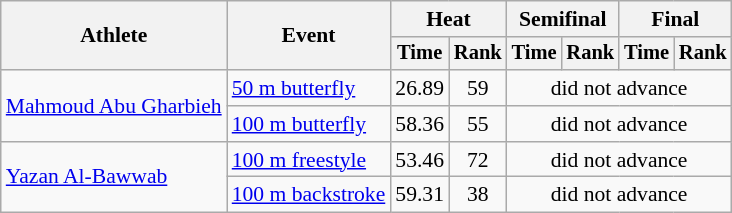<table class="wikitable" style="text-align:center; font-size:90%">
<tr>
<th rowspan="2">Athlete</th>
<th rowspan="2">Event</th>
<th colspan="2">Heat</th>
<th colspan="2">Semifinal</th>
<th colspan="2">Final</th>
</tr>
<tr style="font-size:95%">
<th>Time</th>
<th>Rank</th>
<th>Time</th>
<th>Rank</th>
<th>Time</th>
<th>Rank</th>
</tr>
<tr>
<td rowspan=2 align=left><a href='#'>Mahmoud Abu Gharbieh</a></td>
<td align=left><a href='#'>50 m butterfly</a></td>
<td>26.89</td>
<td>59</td>
<td colspan=4>did not advance</td>
</tr>
<tr>
<td align=left><a href='#'>100 m butterfly</a></td>
<td>58.36</td>
<td>55</td>
<td colspan=4>did not advance</td>
</tr>
<tr>
<td rowspan=2 align=left><a href='#'>Yazan Al-Bawwab</a></td>
<td align=left><a href='#'>100 m freestyle</a></td>
<td>53.46</td>
<td>72</td>
<td colspan=4>did not advance</td>
</tr>
<tr>
<td align=left><a href='#'>100 m backstroke</a></td>
<td>59.31</td>
<td>38</td>
<td colspan=4>did not advance</td>
</tr>
</table>
